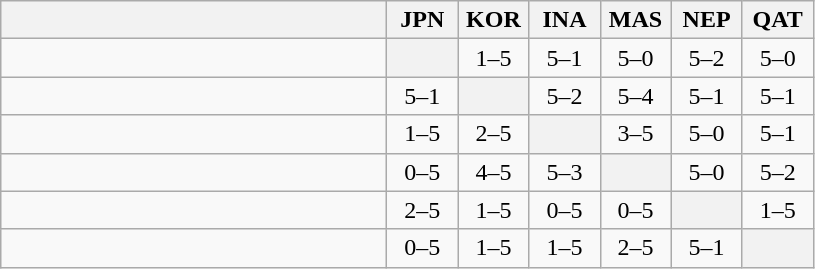<table class="wikitable" style="text-align:center">
<tr>
<th width="250"> </th>
<th width="40">JPN</th>
<th width="40">KOR</th>
<th width="40">INA</th>
<th width="40">MAS</th>
<th width="40">NEP</th>
<th width="40">QAT</th>
</tr>
<tr>
<td align=left></td>
<th></th>
<td>1–5</td>
<td>5–1</td>
<td>5–0</td>
<td>5–2</td>
<td>5–0</td>
</tr>
<tr>
<td align=left></td>
<td>5–1</td>
<th></th>
<td>5–2</td>
<td>5–4</td>
<td>5–1</td>
<td>5–1</td>
</tr>
<tr>
<td align=left></td>
<td>1–5</td>
<td>2–5</td>
<th></th>
<td>3–5</td>
<td>5–0</td>
<td>5–1</td>
</tr>
<tr>
<td align=left></td>
<td>0–5</td>
<td>4–5</td>
<td>5–3</td>
<th></th>
<td>5–0</td>
<td>5–2</td>
</tr>
<tr>
<td align=left></td>
<td>2–5</td>
<td>1–5</td>
<td>0–5</td>
<td>0–5</td>
<th></th>
<td>1–5</td>
</tr>
<tr>
<td align=left></td>
<td>0–5</td>
<td>1–5</td>
<td>1–5</td>
<td>2–5</td>
<td>5–1</td>
<th></th>
</tr>
</table>
